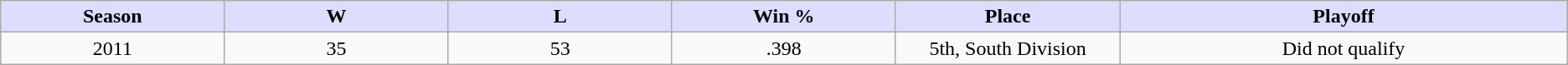<table class="wikitable">
<tr>
<th style="background:#ddf; width:5%;">Season</th>
<th style="background:#ddf; width:5%;">W</th>
<th style="background:#ddf; width:5%;">L</th>
<th style="background:#ddf; width:5%;">Win %</th>
<th style="background:#ddf; width:5%;">Place</th>
<th style="background:#ddf; width:10%;">Playoff</th>
</tr>
<tr align=center>
<td>2011</td>
<td>35</td>
<td>53</td>
<td>.398</td>
<td>5th, South Division</td>
<td>Did not qualify</td>
</tr>
</table>
